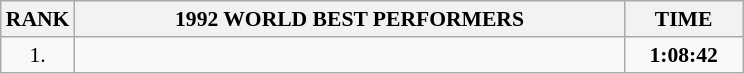<table class="wikitable" style="border-collapse: collapse; font-size: 90%;">
<tr>
<th>RANK</th>
<th align="center" style="width: 25em">1992 WORLD BEST PERFORMERS</th>
<th align="center" style="width: 5em">TIME</th>
</tr>
<tr>
<td align="center">1.</td>
<td></td>
<td align="center"><strong>1:08:42</strong></td>
</tr>
</table>
